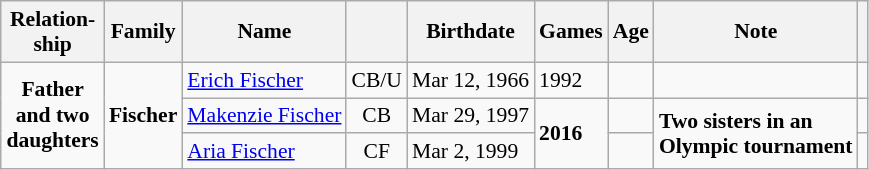<table class="wikitable sortable" style="text-align: left; font-size: 90%; margin-left: 1em;">
<tr>
<th>Relation-<br>ship</th>
<th>Family</th>
<th>Name</th>
<th></th>
<th>Birthdate</th>
<th>Games</th>
<th>Age</th>
<th>Note</th>
<th></th>
</tr>
<tr>
<td rowspan="3" style="text-align: center;"><strong>Father<br>and two<br>daughters</strong></td>
<td rowspan="3"><strong>Fischer</strong></td>
<td data-sort-value="Fischer, Erich"><a href='#'>Erich Fischer</a></td>
<td style="text-align: center;">CB/U</td>
<td>Mar 12, 1966</td>
<td>1992</td>
<td></td>
<td></td>
<td></td>
</tr>
<tr>
<td data-sort-value="Fischer, Makenzie"><a href='#'>Makenzie Fischer</a></td>
<td style="text-align: center;">CB</td>
<td>Mar 29, 1997</td>
<td rowspan="2"><strong>2016 </strong></td>
<td></td>
<td rowspan="2"><strong>Two sisters in an<br>Olympic tournament</strong></td>
<td></td>
</tr>
<tr>
<td data-sort-value="Fischer, Aria"><a href='#'>Aria Fischer</a></td>
<td style="text-align: center;">CF</td>
<td>Mar 2, 1999</td>
<td></td>
<td></td>
</tr>
</table>
